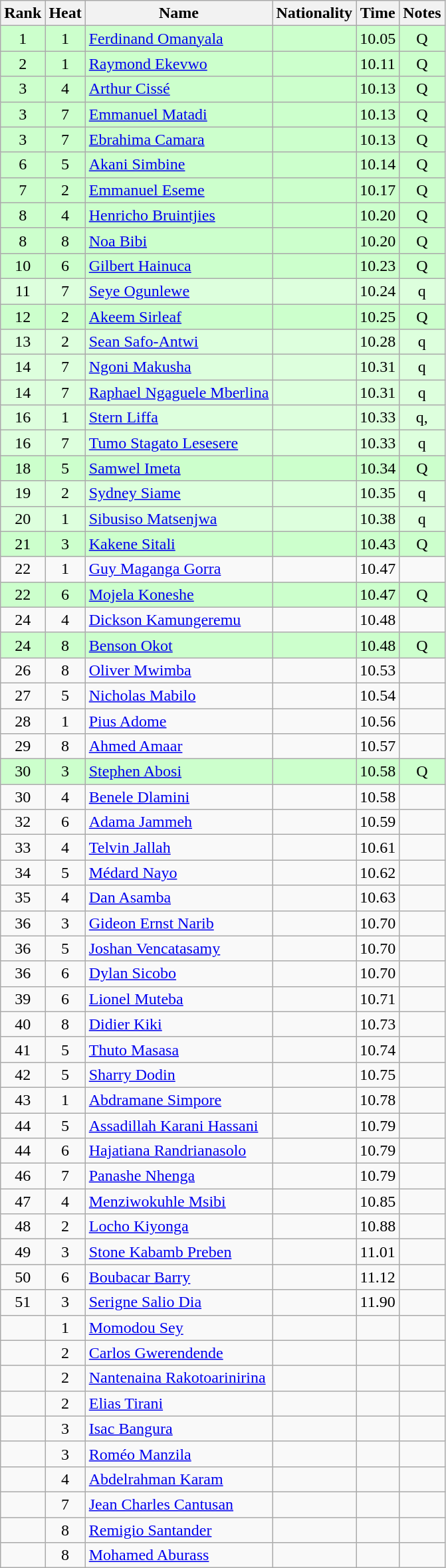<table class="wikitable sortable" style="text-align:center">
<tr>
<th>Rank</th>
<th>Heat</th>
<th>Name</th>
<th>Nationality</th>
<th>Time</th>
<th>Notes</th>
</tr>
<tr bgcolor=ccffcc>
<td>1</td>
<td>1</td>
<td align=left><a href='#'>Ferdinand Omanyala</a></td>
<td align=left></td>
<td>10.05</td>
<td>Q</td>
</tr>
<tr bgcolor=ccffcc>
<td>2</td>
<td>1</td>
<td align=left><a href='#'>Raymond Ekevwo</a></td>
<td align=left></td>
<td>10.11</td>
<td>Q</td>
</tr>
<tr bgcolor=ccffcc>
<td>3</td>
<td>4</td>
<td align=left><a href='#'>Arthur Cissé</a></td>
<td align=left></td>
<td>10.13</td>
<td>Q</td>
</tr>
<tr bgcolor=ccffcc>
<td>3</td>
<td>7</td>
<td align=left><a href='#'>Emmanuel Matadi</a></td>
<td align=left></td>
<td>10.13</td>
<td>Q</td>
</tr>
<tr bgcolor=ccffcc>
<td>3</td>
<td>7</td>
<td align=left><a href='#'>Ebrahima Camara</a></td>
<td align=left></td>
<td>10.13</td>
<td>Q</td>
</tr>
<tr bgcolor=ccffcc>
<td>6</td>
<td>5</td>
<td align=left><a href='#'>Akani Simbine</a></td>
<td align=left></td>
<td>10.14</td>
<td>Q</td>
</tr>
<tr bgcolor=ccffcc>
<td>7</td>
<td>2</td>
<td align=left><a href='#'>Emmanuel Eseme</a></td>
<td align=left></td>
<td>10.17</td>
<td>Q</td>
</tr>
<tr bgcolor=ccffcc>
<td>8</td>
<td>4</td>
<td align=left><a href='#'>Henricho Bruintjies</a></td>
<td align=left></td>
<td>10.20</td>
<td>Q</td>
</tr>
<tr bgcolor=ccffcc>
<td>8</td>
<td>8</td>
<td align=left><a href='#'>Noa Bibi</a></td>
<td align=left></td>
<td>10.20</td>
<td>Q</td>
</tr>
<tr bgcolor=ccffcc>
<td>10</td>
<td>6</td>
<td align=left><a href='#'>Gilbert Hainuca</a></td>
<td align=left></td>
<td>10.23</td>
<td>Q</td>
</tr>
<tr bgcolor=ddffdd>
<td>11</td>
<td>7</td>
<td align=left><a href='#'>Seye Ogunlewe</a></td>
<td align=left></td>
<td>10.24</td>
<td>q</td>
</tr>
<tr bgcolor=ccffcc>
<td>12</td>
<td>2</td>
<td align=left><a href='#'>Akeem Sirleaf</a></td>
<td align=left></td>
<td>10.25</td>
<td>Q</td>
</tr>
<tr bgcolor=ddffdd>
<td>13</td>
<td>2</td>
<td align=left><a href='#'>Sean Safo-Antwi</a></td>
<td align=left></td>
<td>10.28</td>
<td>q</td>
</tr>
<tr bgcolor=ddffdd>
<td>14</td>
<td>7</td>
<td align=left><a href='#'>Ngoni Makusha</a></td>
<td align=left></td>
<td>10.31</td>
<td>q</td>
</tr>
<tr bgcolor=ddffdd>
<td>14</td>
<td>7</td>
<td align=left><a href='#'>Raphael Ngaguele Mberlina</a></td>
<td align=left></td>
<td>10.31</td>
<td>q</td>
</tr>
<tr bgcolor=ddffdd>
<td>16</td>
<td>1</td>
<td align=left><a href='#'>Stern Liffa</a></td>
<td align=left></td>
<td>10.33</td>
<td>q, </td>
</tr>
<tr bgcolor=ddffdd>
<td>16</td>
<td>7</td>
<td align=left><a href='#'>Tumo Stagato Lesesere</a></td>
<td align=left></td>
<td>10.33</td>
<td>q</td>
</tr>
<tr bgcolor=ccffcc>
<td>18</td>
<td>5</td>
<td align=left><a href='#'>Samwel Imeta</a></td>
<td align=left></td>
<td>10.34</td>
<td>Q</td>
</tr>
<tr bgcolor=ddffdd>
<td>19</td>
<td>2</td>
<td align=left><a href='#'>Sydney Siame</a></td>
<td align=left></td>
<td>10.35</td>
<td>q</td>
</tr>
<tr bgcolor=ddffdd>
<td>20</td>
<td>1</td>
<td align=left><a href='#'>Sibusiso Matsenjwa</a></td>
<td align=left></td>
<td>10.38</td>
<td>q</td>
</tr>
<tr bgcolor=ccffcc>
<td>21</td>
<td>3</td>
<td align=left><a href='#'>Kakene Sitali</a></td>
<td align=left></td>
<td>10.43</td>
<td>Q</td>
</tr>
<tr>
<td>22</td>
<td>1</td>
<td align=left><a href='#'>Guy Maganga Gorra</a></td>
<td align=left></td>
<td>10.47</td>
<td></td>
</tr>
<tr bgcolor=ccffcc>
<td>22</td>
<td>6</td>
<td align=left><a href='#'>Mojela Koneshe</a></td>
<td align=left></td>
<td>10.47</td>
<td>Q</td>
</tr>
<tr>
<td>24</td>
<td>4</td>
<td align=left><a href='#'>Dickson Kamungeremu</a></td>
<td align=left></td>
<td>10.48</td>
<td></td>
</tr>
<tr bgcolor=ccffcc>
<td>24</td>
<td>8</td>
<td align=left><a href='#'>Benson Okot</a></td>
<td align=left></td>
<td>10.48</td>
<td>Q</td>
</tr>
<tr>
<td>26</td>
<td>8</td>
<td align=left><a href='#'>Oliver Mwimba</a></td>
<td align=left></td>
<td>10.53</td>
<td></td>
</tr>
<tr>
<td>27</td>
<td>5</td>
<td align=left><a href='#'>Nicholas Mabilo</a></td>
<td align=left></td>
<td>10.54</td>
<td></td>
</tr>
<tr>
<td>28</td>
<td>1</td>
<td align=left><a href='#'>Pius Adome</a></td>
<td align=left></td>
<td>10.56</td>
<td></td>
</tr>
<tr>
<td>29</td>
<td>8</td>
<td align=left><a href='#'>Ahmed Amaar</a></td>
<td align=left></td>
<td>10.57</td>
<td></td>
</tr>
<tr bgcolor=ccffcc>
<td>30</td>
<td>3</td>
<td align=left><a href='#'>Stephen Abosi</a></td>
<td align=left></td>
<td>10.58</td>
<td>Q</td>
</tr>
<tr>
<td>30</td>
<td>4</td>
<td align=left><a href='#'>Benele Dlamini</a></td>
<td align=left></td>
<td>10.58</td>
<td></td>
</tr>
<tr>
<td>32</td>
<td>6</td>
<td align=left><a href='#'>Adama Jammeh</a></td>
<td align=left></td>
<td>10.59</td>
<td></td>
</tr>
<tr>
<td>33</td>
<td>4</td>
<td align=left><a href='#'>Telvin Jallah</a></td>
<td align=left></td>
<td>10.61</td>
<td></td>
</tr>
<tr>
<td>34</td>
<td>5</td>
<td align=left><a href='#'>Médard Nayo</a></td>
<td align=left></td>
<td>10.62</td>
<td></td>
</tr>
<tr>
<td>35</td>
<td>4</td>
<td align=left><a href='#'>Dan Asamba</a></td>
<td align=left></td>
<td>10.63</td>
<td></td>
</tr>
<tr>
<td>36</td>
<td>3</td>
<td align=left><a href='#'>Gideon Ernst Narib</a></td>
<td align=left></td>
<td>10.70</td>
<td></td>
</tr>
<tr>
<td>36</td>
<td>5</td>
<td align=left><a href='#'>Joshan Vencatasamy</a></td>
<td align=left></td>
<td>10.70</td>
<td></td>
</tr>
<tr>
<td>36</td>
<td>6</td>
<td align=left><a href='#'>Dylan Sicobo</a></td>
<td align=left></td>
<td>10.70</td>
<td></td>
</tr>
<tr>
<td>39</td>
<td>6</td>
<td align=left><a href='#'>Lionel Muteba</a></td>
<td align=left></td>
<td>10.71</td>
<td></td>
</tr>
<tr>
<td>40</td>
<td>8</td>
<td align=left><a href='#'>Didier Kiki</a></td>
<td align=left></td>
<td>10.73</td>
<td></td>
</tr>
<tr>
<td>41</td>
<td>5</td>
<td align=left><a href='#'>Thuto Masasa</a></td>
<td align=left></td>
<td>10.74</td>
<td></td>
</tr>
<tr>
<td>42</td>
<td>5</td>
<td align=left><a href='#'>Sharry Dodin</a></td>
<td align=left></td>
<td>10.75</td>
<td></td>
</tr>
<tr>
<td>43</td>
<td>1</td>
<td align=left><a href='#'>Abdramane Simpore</a></td>
<td align=left></td>
<td>10.78</td>
<td></td>
</tr>
<tr>
<td>44</td>
<td>5</td>
<td align=left><a href='#'>Assadillah Karani Hassani</a></td>
<td align=left></td>
<td>10.79</td>
<td></td>
</tr>
<tr>
<td>44</td>
<td>6</td>
<td align=left><a href='#'>Hajatiana Randrianasolo</a></td>
<td align=left></td>
<td>10.79</td>
<td></td>
</tr>
<tr>
<td>46</td>
<td>7</td>
<td align=left><a href='#'>Panashe Nhenga</a></td>
<td align=left></td>
<td>10.79</td>
<td></td>
</tr>
<tr>
<td>47</td>
<td>4</td>
<td align=left><a href='#'>Menziwokuhle Msibi</a></td>
<td align=left></td>
<td>10.85</td>
<td></td>
</tr>
<tr>
<td>48</td>
<td>2</td>
<td align=left><a href='#'>Locho Kiyonga</a></td>
<td align=left></td>
<td>10.88</td>
<td></td>
</tr>
<tr>
<td>49</td>
<td>3</td>
<td align=left><a href='#'>Stone Kabamb Preben</a></td>
<td align=left></td>
<td>11.01</td>
<td></td>
</tr>
<tr>
<td>50</td>
<td>6</td>
<td align=left><a href='#'>Boubacar Barry</a></td>
<td align=left></td>
<td>11.12</td>
<td></td>
</tr>
<tr>
<td>51</td>
<td>3</td>
<td align=left><a href='#'>Serigne Salio Dia</a></td>
<td align=left></td>
<td>11.90</td>
<td></td>
</tr>
<tr>
<td></td>
<td>1</td>
<td align=left><a href='#'>Momodou Sey</a></td>
<td align=left></td>
<td></td>
<td></td>
</tr>
<tr>
<td></td>
<td>2</td>
<td align=left><a href='#'>Carlos Gwerendende</a></td>
<td align=left></td>
<td></td>
<td></td>
</tr>
<tr>
<td></td>
<td>2</td>
<td align=left><a href='#'>Nantenaina Rakotoarinirina</a></td>
<td align=left></td>
<td></td>
<td></td>
</tr>
<tr>
<td></td>
<td>2</td>
<td align=left><a href='#'>Elias Tirani</a></td>
<td align=left></td>
<td></td>
<td></td>
</tr>
<tr>
<td></td>
<td>3</td>
<td align=left><a href='#'>Isac Bangura</a></td>
<td align=left></td>
<td></td>
<td></td>
</tr>
<tr>
<td></td>
<td>3</td>
<td align=left><a href='#'>Roméo Manzila</a></td>
<td align=left></td>
<td></td>
<td></td>
</tr>
<tr>
<td></td>
<td>4</td>
<td align=left><a href='#'>Abdelrahman Karam</a></td>
<td align=left></td>
<td></td>
<td></td>
</tr>
<tr>
<td></td>
<td>7</td>
<td align=left><a href='#'>Jean Charles Cantusan</a></td>
<td align=left></td>
<td></td>
<td></td>
</tr>
<tr>
<td></td>
<td>8</td>
<td align=left><a href='#'>Remigio Santander</a></td>
<td align=left></td>
<td></td>
<td></td>
</tr>
<tr>
<td></td>
<td>8</td>
<td align=left><a href='#'>Mohamed Aburass</a></td>
<td align=left></td>
<td></td>
<td></td>
</tr>
</table>
